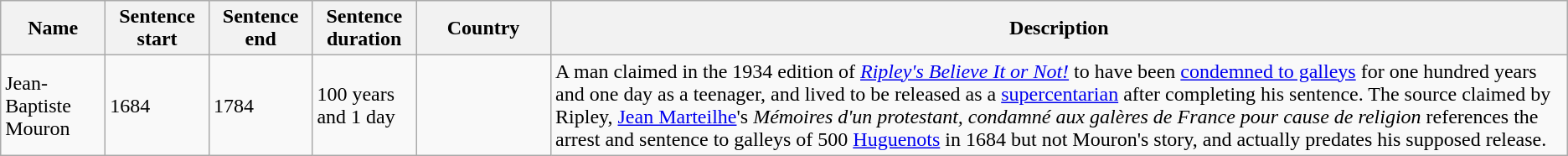<table class="wikitable sortable" style="display: inline-table;width:;">
<tr>
<th style="width:76px;">Name</th>
<th style="width:75px;">Sentence start</th>
<th style="width:75px;">Sentence end</th>
<th style="width:75px;">Sentence duration</th>
<th style="width:100px;">Country</th>
<th class="unsortable">Description</th>
</tr>
<tr>
<td>Jean-Baptiste Mouron</td>
<td>1684</td>
<td>1784</td>
<td>100 years and 1 day</td>
<td> </td>
<td>A man claimed in the 1934 edition of <em><a href='#'>Ripley's Believe It or Not!</a></em> to have been <a href='#'>condemned to galleys</a> for one hundred years and one day as a teenager, and lived to be released as a <a href='#'>supercentarian</a> after completing his sentence. The source claimed by Ripley, <a href='#'>Jean Marteilhe</a>'s <em>Mémoires d'un protestant, condamné aux galères de France pour cause de religion</em> references the arrest and sentence to galleys of 500 <a href='#'>Huguenots</a> in 1684 but not Mouron's story, and actually predates his supposed release.</td>
</tr>
</table>
